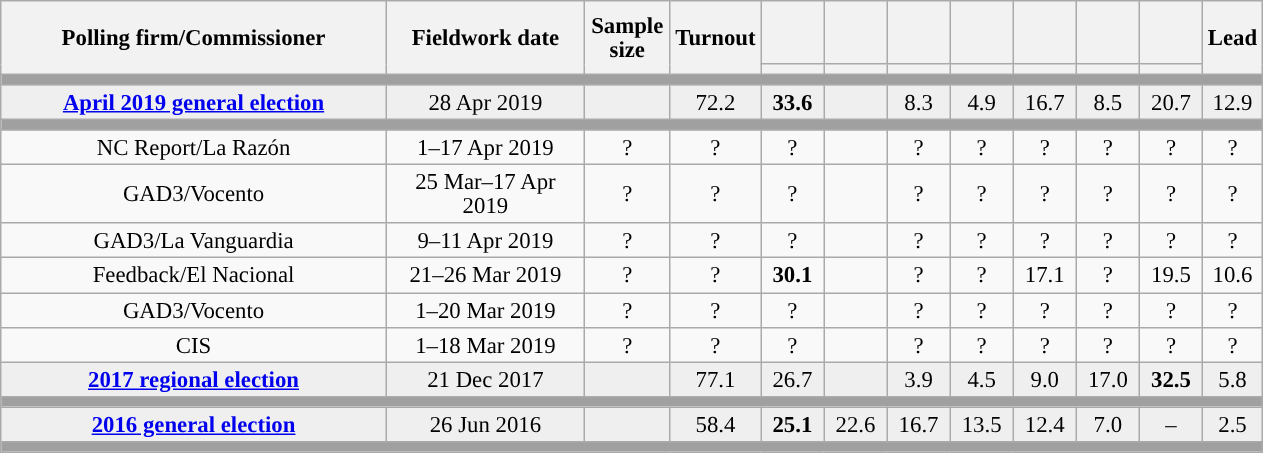<table class="wikitable collapsible collapsed" style="text-align:center; font-size:95%; line-height:16px;">
<tr style="height:42px;">
<th style="width:250px;" rowspan="2">Polling firm/Commissioner</th>
<th style="width:125px;" rowspan="2">Fieldwork date</th>
<th style="width:50px;" rowspan="2">Sample size</th>
<th style="width:45px;" rowspan="2">Turnout</th>
<th style="width:35px;"></th>
<th style="width:35px;"></th>
<th style="width:35px;"></th>
<th style="width:35px;"></th>
<th style="width:35px;"></th>
<th style="width:35px;"></th>
<th style="width:35px;"></th>
<th style="width:30px;" rowspan="2">Lead</th>
</tr>
<tr>
<th style="color:inherit;background:"></th>
<th style="color:inherit;background:"></th>
<th style="color:inherit;background:"></th>
<th style="color:inherit;background:"></th>
<th style="color:inherit;background:"></th>
<th style="color:inherit;background:"></th>
<th style="color:inherit;background:"></th>
</tr>
<tr>
<td colspan="12" style="background:#A0A0A0"></td>
</tr>
<tr style="background:#EFEFEF;">
<td><strong><a href='#'>April 2019 general election</a></strong></td>
<td>28 Apr 2019</td>
<td></td>
<td>72.2</td>
<td><strong>33.6</strong><br></td>
<td></td>
<td>8.3<br></td>
<td>4.9<br></td>
<td>16.7<br></td>
<td>8.5<br></td>
<td>20.7<br></td>
<td style="background:">12.9</td>
</tr>
<tr>
<td colspan="12" style="background:#A0A0A0"></td>
</tr>
<tr>
<td>NC Report/La Razón</td>
<td>1–17 Apr 2019</td>
<td>?</td>
<td>?</td>
<td>?<br></td>
<td></td>
<td>?<br></td>
<td>?<br></td>
<td>?<br></td>
<td>?<br></td>
<td>?<br></td>
<td style="background:">?</td>
</tr>
<tr>
<td>GAD3/Vocento</td>
<td>25 Mar–17 Apr 2019</td>
<td>?</td>
<td>?</td>
<td>?<br></td>
<td></td>
<td>?<br></td>
<td>?<br></td>
<td>?<br></td>
<td>?<br></td>
<td>?<br></td>
<td style="background:">?</td>
</tr>
<tr>
<td>GAD3/La Vanguardia</td>
<td>9–11 Apr 2019</td>
<td>?</td>
<td>?</td>
<td>?<br></td>
<td></td>
<td>?<br></td>
<td>?<br></td>
<td>?<br></td>
<td>?<br></td>
<td>?<br></td>
<td style="background:">?</td>
</tr>
<tr>
<td>Feedback/El Nacional</td>
<td>21–26 Mar 2019</td>
<td>?</td>
<td>?</td>
<td><strong>30.1</strong><br></td>
<td></td>
<td>?<br></td>
<td>?<br></td>
<td>17.1<br></td>
<td>?<br></td>
<td>19.5<br></td>
<td style="background:">10.6</td>
</tr>
<tr>
<td>GAD3/Vocento</td>
<td>1–20 Mar 2019</td>
<td>?</td>
<td>?</td>
<td>?<br></td>
<td></td>
<td>?<br></td>
<td>?<br></td>
<td>?<br></td>
<td>?<br></td>
<td>?<br></td>
<td style="background:">?</td>
</tr>
<tr>
<td>CIS</td>
<td>1–18 Mar 2019</td>
<td>?</td>
<td>?</td>
<td>?<br></td>
<td></td>
<td>?<br></td>
<td>?<br></td>
<td>?<br></td>
<td>?<br></td>
<td>?<br></td>
<td style="background:">?</td>
</tr>
<tr style="background:#EFEFEF;">
<td><strong><a href='#'>2017 regional election</a></strong></td>
<td>21 Dec 2017</td>
<td></td>
<td>77.1</td>
<td>26.7<br></td>
<td></td>
<td>3.9<br></td>
<td>4.5<br></td>
<td>9.0<br></td>
<td>17.0<br></td>
<td><strong>32.5</strong><br></td>
<td style="background:">5.8</td>
</tr>
<tr>
<td colspan="12" style="background:#A0A0A0"></td>
</tr>
<tr style="background:#EFEFEF;">
<td><strong><a href='#'>2016 general election</a></strong></td>
<td>26 Jun 2016</td>
<td></td>
<td>58.4</td>
<td><strong>25.1</strong><br></td>
<td>22.6<br></td>
<td>16.7<br></td>
<td>13.5<br></td>
<td>12.4<br></td>
<td>7.0<br></td>
<td>–</td>
<td style="background:">2.5</td>
</tr>
<tr>
<td colspan="12" style="background:#A0A0A0"></td>
</tr>
</table>
